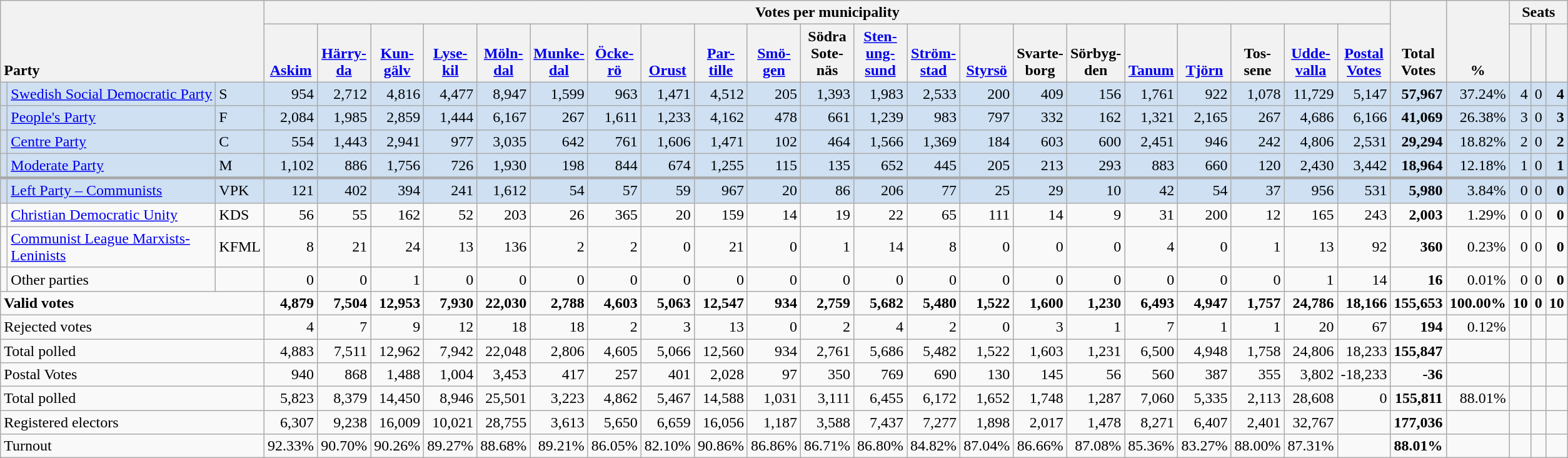<table class="wikitable" border="1" style="text-align:right;">
<tr>
<th style="text-align:left;" valign=bottom rowspan=2 colspan=3>Party</th>
<th colspan=21>Votes per municipality</th>
<th align=center valign=bottom rowspan=2 width="50">Total Votes</th>
<th align=center valign=bottom rowspan=2 width="50">%</th>
<th colspan=3>Seats</th>
</tr>
<tr>
<th align=center valign=bottom width="50"><a href='#'>Askim</a></th>
<th align=center valign=bottom width="50"><a href='#'>Härry- da</a></th>
<th align=center valign=bottom width="50"><a href='#'>Kun- gälv</a></th>
<th align=center valign=bottom width="50"><a href='#'>Lyse- kil</a></th>
<th align=center valign=bottom width="50"><a href='#'>Möln- dal</a></th>
<th align=center valign=bottom width="50"><a href='#'>Munke- dal</a></th>
<th align=center valign=bottom width="50"><a href='#'>Öcke- rö</a></th>
<th align=center valign=bottom width="50"><a href='#'>Orust</a></th>
<th align=center valign=bottom width="50"><a href='#'>Par- tille</a></th>
<th align=center valign=bottom width="50"><a href='#'>Smö- gen</a></th>
<th align=center valign=bottom width="50">Södra Sote- näs</th>
<th align=center valign=bottom width="50"><a href='#'>Sten- ung- sund</a></th>
<th align=center valign=bottom width="50"><a href='#'>Ström- stad</a></th>
<th align=center valign=bottom width="50"><a href='#'>Styrsö</a></th>
<th align=center valign=bottom width="50">Svarte- borg</th>
<th align=center valign=bottom width="50">Sörbyg- den</th>
<th align=center valign=bottom width="50"><a href='#'>Tanum</a></th>
<th align=center valign=bottom width="50"><a href='#'>Tjörn</a></th>
<th align=center valign=bottom width="50">Tos- sene</th>
<th align=center valign=bottom width="50"><a href='#'>Udde- valla</a></th>
<th align=center valign=bottom width="50"><a href='#'>Postal Votes</a></th>
<th align=center valign=bottom width="20"><small></small></th>
<th align=center valign=bottom width="20"><small><a href='#'></a></small></th>
<th align=center valign=bottom width="20"><small></small></th>
</tr>
<tr style="background:#CEE0F2;">
<td></td>
<td align=left style="white-space: nowrap;"><a href='#'>Swedish Social Democratic Party</a></td>
<td align=left>S</td>
<td>954</td>
<td>2,712</td>
<td>4,816</td>
<td>4,477</td>
<td>8,947</td>
<td>1,599</td>
<td>963</td>
<td>1,471</td>
<td>4,512</td>
<td>205</td>
<td>1,393</td>
<td>1,983</td>
<td>2,533</td>
<td>200</td>
<td>409</td>
<td>156</td>
<td>1,761</td>
<td>922</td>
<td>1,078</td>
<td>11,729</td>
<td>5,147</td>
<td><strong>57,967</strong></td>
<td>37.24%</td>
<td>4</td>
<td>0</td>
<td><strong>4</strong></td>
</tr>
<tr style="background:#CEE0F2;">
<td></td>
<td align=left><a href='#'>People's Party</a></td>
<td align=left>F</td>
<td>2,084</td>
<td>1,985</td>
<td>2,859</td>
<td>1,444</td>
<td>6,167</td>
<td>267</td>
<td>1,611</td>
<td>1,233</td>
<td>4,162</td>
<td>478</td>
<td>661</td>
<td>1,239</td>
<td>983</td>
<td>797</td>
<td>332</td>
<td>162</td>
<td>1,321</td>
<td>2,165</td>
<td>267</td>
<td>4,686</td>
<td>6,166</td>
<td><strong>41,069</strong></td>
<td>26.38%</td>
<td>3</td>
<td>0</td>
<td><strong>3</strong></td>
</tr>
<tr style="background:#CEE0F2;">
<td></td>
<td align=left><a href='#'>Centre Party</a></td>
<td align=left>C</td>
<td>554</td>
<td>1,443</td>
<td>2,941</td>
<td>977</td>
<td>3,035</td>
<td>642</td>
<td>761</td>
<td>1,606</td>
<td>1,471</td>
<td>102</td>
<td>464</td>
<td>1,566</td>
<td>1,369</td>
<td>184</td>
<td>603</td>
<td>600</td>
<td>2,451</td>
<td>946</td>
<td>242</td>
<td>4,806</td>
<td>2,531</td>
<td><strong>29,294</strong></td>
<td>18.82%</td>
<td>2</td>
<td>0</td>
<td><strong>2</strong></td>
</tr>
<tr style="background:#CEE0F2;">
<td></td>
<td align=left><a href='#'>Moderate Party</a></td>
<td align=left>M</td>
<td>1,102</td>
<td>886</td>
<td>1,756</td>
<td>726</td>
<td>1,930</td>
<td>198</td>
<td>844</td>
<td>674</td>
<td>1,255</td>
<td>115</td>
<td>135</td>
<td>652</td>
<td>445</td>
<td>205</td>
<td>213</td>
<td>293</td>
<td>883</td>
<td>660</td>
<td>120</td>
<td>2,430</td>
<td>3,442</td>
<td><strong>18,964</strong></td>
<td>12.18%</td>
<td>1</td>
<td>0</td>
<td><strong>1</strong></td>
</tr>
<tr style="background:#CEE0F2; border-top:3px solid darkgray;">
<td></td>
<td align=left><a href='#'>Left Party – Communists</a></td>
<td align=left>VPK</td>
<td>121</td>
<td>402</td>
<td>394</td>
<td>241</td>
<td>1,612</td>
<td>54</td>
<td>57</td>
<td>59</td>
<td>967</td>
<td>20</td>
<td>86</td>
<td>206</td>
<td>77</td>
<td>25</td>
<td>29</td>
<td>10</td>
<td>42</td>
<td>54</td>
<td>37</td>
<td>956</td>
<td>531</td>
<td><strong>5,980</strong></td>
<td>3.84%</td>
<td>0</td>
<td>0</td>
<td><strong>0</strong></td>
</tr>
<tr>
<td></td>
<td align=left><a href='#'>Christian Democratic Unity</a></td>
<td align=left>KDS</td>
<td>56</td>
<td>55</td>
<td>162</td>
<td>52</td>
<td>203</td>
<td>26</td>
<td>365</td>
<td>20</td>
<td>159</td>
<td>14</td>
<td>19</td>
<td>22</td>
<td>65</td>
<td>111</td>
<td>14</td>
<td>9</td>
<td>31</td>
<td>200</td>
<td>12</td>
<td>165</td>
<td>243</td>
<td><strong>2,003</strong></td>
<td>1.29%</td>
<td>0</td>
<td>0</td>
<td><strong>0</strong></td>
</tr>
<tr>
<td></td>
<td align=left><a href='#'>Communist League Marxists-Leninists</a></td>
<td align=left>KFML</td>
<td>8</td>
<td>21</td>
<td>24</td>
<td>13</td>
<td>136</td>
<td>2</td>
<td>2</td>
<td>0</td>
<td>21</td>
<td>0</td>
<td>1</td>
<td>14</td>
<td>8</td>
<td>0</td>
<td>0</td>
<td>0</td>
<td>4</td>
<td>0</td>
<td>1</td>
<td>13</td>
<td>92</td>
<td><strong>360</strong></td>
<td>0.23%</td>
<td>0</td>
<td>0</td>
<td><strong>0</strong></td>
</tr>
<tr>
<td></td>
<td align=left>Other parties</td>
<td></td>
<td>0</td>
<td>0</td>
<td>1</td>
<td>0</td>
<td>0</td>
<td>0</td>
<td>0</td>
<td>0</td>
<td>0</td>
<td>0</td>
<td>0</td>
<td>0</td>
<td>0</td>
<td>0</td>
<td>0</td>
<td>0</td>
<td>0</td>
<td>0</td>
<td>0</td>
<td>1</td>
<td>14</td>
<td><strong>16</strong></td>
<td>0.01%</td>
<td>0</td>
<td>0</td>
<td><strong>0</strong></td>
</tr>
<tr style="font-weight:bold">
<td align=left colspan=3>Valid votes</td>
<td>4,879</td>
<td>7,504</td>
<td>12,953</td>
<td>7,930</td>
<td>22,030</td>
<td>2,788</td>
<td>4,603</td>
<td>5,063</td>
<td>12,547</td>
<td>934</td>
<td>2,759</td>
<td>5,682</td>
<td>5,480</td>
<td>1,522</td>
<td>1,600</td>
<td>1,230</td>
<td>6,493</td>
<td>4,947</td>
<td>1,757</td>
<td>24,786</td>
<td>18,166</td>
<td>155,653</td>
<td>100.00%</td>
<td>10</td>
<td>0</td>
<td>10</td>
</tr>
<tr>
<td align=left colspan=3>Rejected votes</td>
<td>4</td>
<td>7</td>
<td>9</td>
<td>12</td>
<td>18</td>
<td>18</td>
<td>2</td>
<td>3</td>
<td>13</td>
<td>0</td>
<td>2</td>
<td>4</td>
<td>2</td>
<td>0</td>
<td>3</td>
<td>1</td>
<td>7</td>
<td>1</td>
<td>1</td>
<td>20</td>
<td>67</td>
<td><strong>194</strong></td>
<td>0.12%</td>
<td></td>
<td></td>
<td></td>
</tr>
<tr>
<td align=left colspan=3>Total polled</td>
<td>4,883</td>
<td>7,511</td>
<td>12,962</td>
<td>7,942</td>
<td>22,048</td>
<td>2,806</td>
<td>4,605</td>
<td>5,066</td>
<td>12,560</td>
<td>934</td>
<td>2,761</td>
<td>5,686</td>
<td>5,482</td>
<td>1,522</td>
<td>1,603</td>
<td>1,231</td>
<td>6,500</td>
<td>4,948</td>
<td>1,758</td>
<td>24,806</td>
<td>18,233</td>
<td><strong>155,847</strong></td>
<td></td>
<td></td>
<td></td>
<td></td>
</tr>
<tr>
<td align=left colspan=3>Postal Votes</td>
<td>940</td>
<td>868</td>
<td>1,488</td>
<td>1,004</td>
<td>3,453</td>
<td>417</td>
<td>257</td>
<td>401</td>
<td>2,028</td>
<td>97</td>
<td>350</td>
<td>769</td>
<td>690</td>
<td>130</td>
<td>145</td>
<td>56</td>
<td>560</td>
<td>387</td>
<td>355</td>
<td>3,802</td>
<td>-18,233</td>
<td><strong>-36</strong></td>
<td></td>
<td></td>
<td></td>
<td></td>
</tr>
<tr>
<td align=left colspan=3>Total polled</td>
<td>5,823</td>
<td>8,379</td>
<td>14,450</td>
<td>8,946</td>
<td>25,501</td>
<td>3,223</td>
<td>4,862</td>
<td>5,467</td>
<td>14,588</td>
<td>1,031</td>
<td>3,111</td>
<td>6,455</td>
<td>6,172</td>
<td>1,652</td>
<td>1,748</td>
<td>1,287</td>
<td>7,060</td>
<td>5,335</td>
<td>2,113</td>
<td>28,608</td>
<td>0</td>
<td><strong>155,811</strong></td>
<td>88.01%</td>
<td></td>
<td></td>
<td></td>
</tr>
<tr>
<td align=left colspan=3>Registered electors</td>
<td>6,307</td>
<td>9,238</td>
<td>16,009</td>
<td>10,021</td>
<td>28,755</td>
<td>3,613</td>
<td>5,650</td>
<td>6,659</td>
<td>16,056</td>
<td>1,187</td>
<td>3,588</td>
<td>7,437</td>
<td>7,277</td>
<td>1,898</td>
<td>2,017</td>
<td>1,478</td>
<td>8,271</td>
<td>6,407</td>
<td>2,401</td>
<td>32,767</td>
<td></td>
<td><strong>177,036</strong></td>
<td></td>
<td></td>
<td></td>
<td></td>
</tr>
<tr>
<td align=left colspan=3>Turnout</td>
<td>92.33%</td>
<td>90.70%</td>
<td>90.26%</td>
<td>89.27%</td>
<td>88.68%</td>
<td>89.21%</td>
<td>86.05%</td>
<td>82.10%</td>
<td>90.86%</td>
<td>86.86%</td>
<td>86.71%</td>
<td>86.80%</td>
<td>84.82%</td>
<td>87.04%</td>
<td>86.66%</td>
<td>87.08%</td>
<td>85.36%</td>
<td>83.27%</td>
<td>88.00%</td>
<td>87.31%</td>
<td></td>
<td><strong>88.01%</strong></td>
<td></td>
<td></td>
<td></td>
<td></td>
</tr>
</table>
